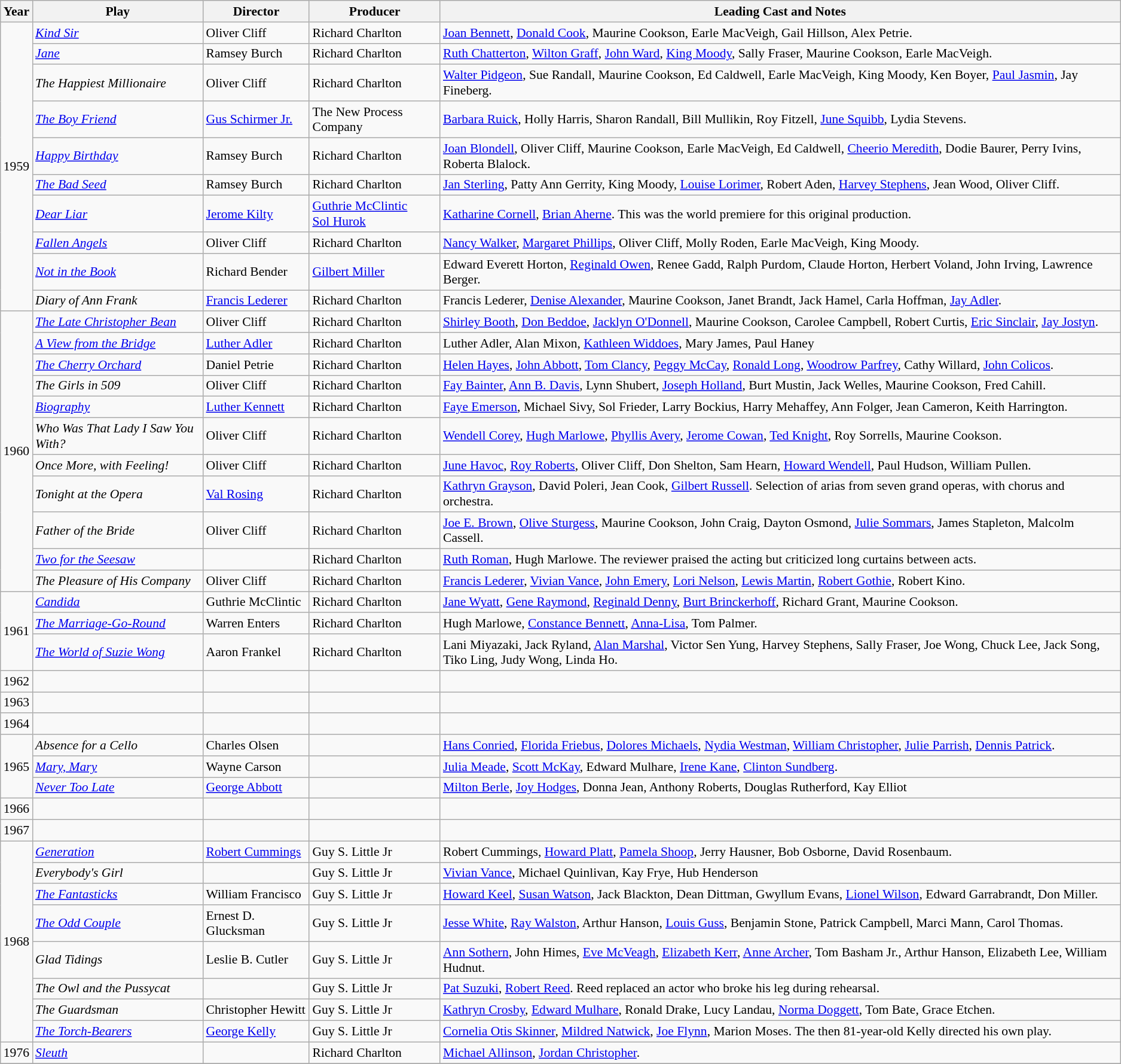<table class="wikitable mw-collapsible mw-collapsed sortable plainrowheaders" style="font-size: 90%">
<tr>
<th scope="col">Year</th>
<th scope="col">Play</th>
<th scope="col">Director</th>
<th scope="col">Producer</th>
<th scope="col">Leading Cast and Notes</th>
</tr>
<tr>
<td rowspan=10>1959</td>
<td><em><a href='#'>Kind Sir</a></em></td>
<td>Oliver Cliff</td>
<td>Richard Charlton</td>
<td><a href='#'>Joan Bennett</a>, <a href='#'>Donald Cook</a>, Maurine Cookson, Earle MacVeigh, Gail Hillson, Alex Petrie.</td>
</tr>
<tr>
<td><em><a href='#'>Jane</a></em></td>
<td>Ramsey Burch</td>
<td>Richard Charlton</td>
<td><a href='#'>Ruth Chatterton</a>, <a href='#'>Wilton Graff</a>, <a href='#'>John Ward</a>, <a href='#'>King Moody</a>, Sally Fraser, Maurine Cookson, Earle MacVeigh.</td>
</tr>
<tr>
<td><em>The Happiest Millionaire</em></td>
<td>Oliver Cliff</td>
<td>Richard Charlton</td>
<td><a href='#'>Walter Pidgeon</a>, Sue Randall, Maurine Cookson, Ed Caldwell, Earle MacVeigh, King Moody, Ken Boyer, <a href='#'>Paul Jasmin</a>, Jay Fineberg.</td>
</tr>
<tr>
<td><em><a href='#'>The Boy Friend</a></em></td>
<td><a href='#'>Gus Schirmer Jr.</a></td>
<td>The New Process Company</td>
<td><a href='#'>Barbara Ruick</a>, Holly Harris, Sharon Randall, Bill Mullikin, Roy Fitzell, <a href='#'>June Squibb</a>, Lydia Stevens.</td>
</tr>
<tr>
<td><em><a href='#'>Happy Birthday</a></em></td>
<td>Ramsey Burch</td>
<td>Richard Charlton</td>
<td><a href='#'>Joan Blondell</a>, Oliver Cliff, Maurine Cookson, Earle MacVeigh, Ed Caldwell, <a href='#'>Cheerio Meredith</a>, Dodie Baurer, Perry Ivins, Roberta Blalock.</td>
</tr>
<tr>
<td><em><a href='#'>The Bad Seed</a></em></td>
<td>Ramsey Burch</td>
<td>Richard Charlton</td>
<td><a href='#'>Jan Sterling</a>, Patty Ann Gerrity, King Moody, <a href='#'>Louise Lorimer</a>, Robert Aden, <a href='#'>Harvey Stephens</a>, Jean Wood, Oliver Cliff.</td>
</tr>
<tr>
<td><em><a href='#'>Dear Liar</a></em></td>
<td><a href='#'>Jerome Kilty</a></td>
<td><a href='#'>Guthrie McClintic</a><br><a href='#'>Sol Hurok</a></td>
<td><a href='#'>Katharine Cornell</a>, <a href='#'>Brian Aherne</a>. This was the world premiere for this original production.</td>
</tr>
<tr>
<td><em><a href='#'>Fallen Angels</a></em></td>
<td>Oliver Cliff</td>
<td>Richard Charlton</td>
<td><a href='#'>Nancy Walker</a>, <a href='#'>Margaret Phillips</a>, Oliver Cliff, Molly Roden, Earle MacVeigh, King Moody.</td>
</tr>
<tr>
<td><em><a href='#'>Not in the Book</a></em></td>
<td>Richard Bender</td>
<td><a href='#'>Gilbert Miller</a></td>
<td>Edward Everett Horton, <a href='#'>Reginald Owen</a>, Renee Gadd, Ralph Purdom, Claude Horton, Herbert Voland, John Irving, Lawrence Berger.</td>
</tr>
<tr>
<td><em>Diary of Ann Frank</em></td>
<td><a href='#'>Francis Lederer</a></td>
<td>Richard Charlton</td>
<td>Francis Lederer, <a href='#'>Denise Alexander</a>, Maurine Cookson, Janet Brandt, Jack Hamel, Carla Hoffman, <a href='#'>Jay Adler</a>.</td>
</tr>
<tr>
<td rowspan=11>1960</td>
<td><em><a href='#'>The Late Christopher Bean</a></em></td>
<td>Oliver Cliff</td>
<td>Richard Charlton</td>
<td><a href='#'>Shirley Booth</a>, <a href='#'>Don Beddoe</a>, <a href='#'>Jacklyn O'Donnell</a>, Maurine Cookson, Carolee Campbell, Robert Curtis, <a href='#'>Eric Sinclair</a>, <a href='#'>Jay Jostyn</a>.</td>
</tr>
<tr>
<td><em><a href='#'>A View from the Bridge</a></em></td>
<td><a href='#'>Luther Adler</a></td>
<td>Richard Charlton</td>
<td>Luther Adler, Alan Mixon, <a href='#'>Kathleen Widdoes</a>, Mary James, Paul Haney</td>
</tr>
<tr>
<td><em><a href='#'>The Cherry Orchard</a></em></td>
<td>Daniel Petrie</td>
<td>Richard Charlton</td>
<td><a href='#'>Helen Hayes</a>, <a href='#'>John Abbott</a>, <a href='#'>Tom Clancy</a>, <a href='#'>Peggy McCay</a>, <a href='#'>Ronald Long</a>, <a href='#'>Woodrow Parfrey</a>, Cathy Willard, <a href='#'>John Colicos</a>.</td>
</tr>
<tr>
<td><em>The Girls in 509</em></td>
<td>Oliver Cliff</td>
<td>Richard Charlton</td>
<td><a href='#'>Fay Bainter</a>, <a href='#'>Ann B. Davis</a>, Lynn Shubert, <a href='#'>Joseph Holland</a>, Burt Mustin, Jack Welles, Maurine Cookson, Fred Cahill.</td>
</tr>
<tr>
<td><em><a href='#'>Biography</a></em></td>
<td><a href='#'>Luther Kennett</a></td>
<td>Richard Charlton</td>
<td><a href='#'>Faye Emerson</a>, Michael Sivy, Sol Frieder, Larry Bockius, Harry Mehaffey, Ann Folger, Jean Cameron, Keith Harrington.</td>
</tr>
<tr>
<td><em>Who Was That Lady I Saw You With?</em></td>
<td>Oliver Cliff</td>
<td>Richard Charlton</td>
<td><a href='#'>Wendell Corey</a>, <a href='#'>Hugh Marlowe</a>, <a href='#'>Phyllis Avery</a>, <a href='#'>Jerome Cowan</a>, <a href='#'>Ted Knight</a>, Roy Sorrells, Maurine Cookson.</td>
</tr>
<tr>
<td><em>Once More, with Feeling!</em></td>
<td>Oliver Cliff</td>
<td>Richard Charlton</td>
<td><a href='#'>June Havoc</a>, <a href='#'>Roy Roberts</a>, Oliver Cliff, Don Shelton, Sam Hearn, <a href='#'>Howard Wendell</a>, Paul Hudson, William Pullen.</td>
</tr>
<tr>
<td><em>Tonight at the Opera</em></td>
<td><a href='#'>Val Rosing</a></td>
<td>Richard Charlton</td>
<td><a href='#'>Kathryn Grayson</a>, David Poleri, Jean Cook, <a href='#'>Gilbert Russell</a>. Selection of arias from seven grand operas, with chorus and orchestra.</td>
</tr>
<tr>
<td><em>Father of the Bride</em></td>
<td>Oliver Cliff</td>
<td>Richard Charlton</td>
<td><a href='#'>Joe E. Brown</a>, <a href='#'>Olive Sturgess</a>, Maurine Cookson, John Craig, Dayton Osmond, <a href='#'>Julie Sommars</a>, James Stapleton, Malcolm Cassell.</td>
</tr>
<tr>
<td><em><a href='#'>Two for the Seesaw</a></em></td>
<td></td>
<td>Richard Charlton</td>
<td><a href='#'>Ruth Roman</a>, Hugh Marlowe. The reviewer praised the acting but criticized long curtains between acts.</td>
</tr>
<tr>
<td><em>The Pleasure of His Company</em></td>
<td>Oliver Cliff</td>
<td>Richard Charlton</td>
<td><a href='#'>Francis Lederer</a>, <a href='#'>Vivian Vance</a>, <a href='#'>John Emery</a>, <a href='#'>Lori Nelson</a>, <a href='#'>Lewis Martin</a>, <a href='#'>Robert Gothie</a>, Robert Kino.</td>
</tr>
<tr>
<td rowspan=3>1961</td>
<td><em><a href='#'>Candida</a></em></td>
<td>Guthrie McClintic</td>
<td>Richard Charlton</td>
<td><a href='#'>Jane Wyatt</a>, <a href='#'>Gene Raymond</a>, <a href='#'>Reginald Denny</a>, <a href='#'>Burt Brinckerhoff</a>, Richard Grant, Maurine Cookson.</td>
</tr>
<tr>
<td><em><a href='#'>The Marriage-Go-Round</a></em></td>
<td>Warren Enters</td>
<td>Richard Charlton</td>
<td>Hugh Marlowe, <a href='#'>Constance Bennett</a>, <a href='#'>Anna-Lisa</a>, Tom Palmer.</td>
</tr>
<tr>
<td><em><a href='#'>The World of Suzie Wong</a></em></td>
<td>Aaron Frankel</td>
<td>Richard Charlton</td>
<td>Lani Miyazaki, Jack Ryland, <a href='#'>Alan Marshal</a>, Victor Sen Yung, Harvey Stephens, Sally Fraser, Joe Wong, Chuck Lee, Jack Song, Tiko Ling, Judy Wong, Linda Ho.</td>
</tr>
<tr>
<td rowspan=1>1962</td>
<td></td>
<td></td>
<td></td>
<td></td>
</tr>
<tr>
<td rowspan=1>1963</td>
<td></td>
<td></td>
<td></td>
<td></td>
</tr>
<tr>
<td rowspan=1>1964</td>
<td></td>
<td></td>
<td></td>
<td></td>
</tr>
<tr>
<td rowspan=3>1965</td>
<td><em>Absence for a Cello</em></td>
<td>Charles Olsen</td>
<td></td>
<td><a href='#'>Hans Conried</a>, <a href='#'>Florida Friebus</a>, <a href='#'>Dolores Michaels</a>, <a href='#'>Nydia Westman</a>, <a href='#'>William Christopher</a>, <a href='#'>Julie Parrish</a>, <a href='#'>Dennis Patrick</a>.</td>
</tr>
<tr>
<td><em><a href='#'>Mary, Mary</a></em></td>
<td>Wayne Carson</td>
<td></td>
<td><a href='#'>Julia Meade</a>, <a href='#'>Scott McKay</a>, Edward Mulhare, <a href='#'>Irene Kane</a>, <a href='#'>Clinton Sundberg</a>.</td>
</tr>
<tr>
<td><em><a href='#'>Never Too Late</a></em></td>
<td><a href='#'>George Abbott</a></td>
<td></td>
<td><a href='#'>Milton Berle</a>, <a href='#'>Joy Hodges</a>, Donna Jean, Anthony Roberts, Douglas Rutherford, Kay Elliot</td>
</tr>
<tr>
<td rowspan=1>1966</td>
<td></td>
<td></td>
<td></td>
<td></td>
</tr>
<tr>
<td rowspan=1>1967</td>
<td></td>
<td></td>
<td></td>
<td></td>
</tr>
<tr>
<td rowspan=8>1968</td>
<td><em><a href='#'>Generation</a></em></td>
<td><a href='#'>Robert Cummings</a></td>
<td>Guy S. Little Jr</td>
<td>Robert Cummings, <a href='#'>Howard Platt</a>, <a href='#'>Pamela Shoop</a>, Jerry Hausner, Bob Osborne, David Rosenbaum.</td>
</tr>
<tr>
<td><em>Everybody's Girl</em></td>
<td></td>
<td>Guy S. Little Jr</td>
<td><a href='#'>Vivian Vance</a>, Michael Quinlivan, Kay Frye, Hub Henderson</td>
</tr>
<tr>
<td><em><a href='#'>The Fantasticks</a></em></td>
<td>William Francisco</td>
<td>Guy S. Little Jr</td>
<td><a href='#'>Howard Keel</a>, <a href='#'>Susan Watson</a>, Jack Blackton, Dean Dittman, Gwyllum Evans, <a href='#'>Lionel Wilson</a>, Edward Garrabrandt, Don Miller.</td>
</tr>
<tr>
<td><em><a href='#'>The Odd Couple</a></em></td>
<td>Ernest D. Glucksman</td>
<td>Guy S. Little Jr</td>
<td><a href='#'>Jesse White</a>, <a href='#'>Ray Walston</a>, Arthur Hanson, <a href='#'>Louis Guss</a>, Benjamin Stone, Patrick Campbell, Marci Mann, Carol Thomas.</td>
</tr>
<tr>
<td><em>Glad Tidings</em></td>
<td>Leslie B. Cutler</td>
<td>Guy S. Little Jr</td>
<td><a href='#'>Ann Sothern</a>, John Himes, <a href='#'>Eve McVeagh</a>, <a href='#'>Elizabeth Kerr</a>, <a href='#'>Anne Archer</a>, Tom Basham Jr., Arthur Hanson, Elizabeth Lee, William Hudnut.</td>
</tr>
<tr>
<td><em>The Owl and the Pussycat</em></td>
<td></td>
<td>Guy S. Little Jr</td>
<td><a href='#'>Pat Suzuki</a>, <a href='#'>Robert Reed</a>. Reed replaced an actor who broke his leg during rehearsal.</td>
</tr>
<tr>
<td><em>The Guardsman</em></td>
<td>Christopher Hewitt</td>
<td>Guy S. Little Jr</td>
<td><a href='#'>Kathryn Crosby</a>, <a href='#'>Edward Mulhare</a>, Ronald Drake, Lucy Landau, <a href='#'>Norma Doggett</a>, Tom Bate, Grace Etchen.</td>
</tr>
<tr>
<td><em><a href='#'>The Torch-Bearers</a></em></td>
<td><a href='#'>George Kelly</a></td>
<td>Guy S. Little Jr</td>
<td><a href='#'>Cornelia Otis Skinner</a>, <a href='#'>Mildred Natwick</a>, <a href='#'>Joe Flynn</a>, Marion Moses. The then 81-year-old Kelly directed his own play.</td>
</tr>
<tr>
<td>1976</td>
<td><em><a href='#'>Sleuth</a></em></td>
<td></td>
<td>Richard Charlton</td>
<td><a href='#'>Michael Allinson</a>, <a href='#'>Jordan Christopher</a>.</td>
</tr>
<tr>
</tr>
</table>
